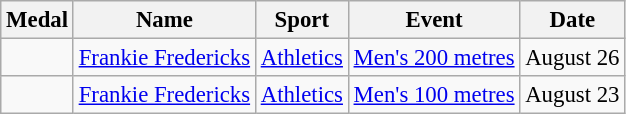<table class="wikitable sortable" style="font-size: 95%;">
<tr>
<th>Medal</th>
<th>Name</th>
<th>Sport</th>
<th>Event</th>
<th>Date</th>
</tr>
<tr>
<td></td>
<td><a href='#'>Frankie Fredericks</a></td>
<td><a href='#'>Athletics</a></td>
<td><a href='#'>Men's 200 metres</a></td>
<td>August 26</td>
</tr>
<tr>
<td></td>
<td><a href='#'>Frankie Fredericks</a></td>
<td><a href='#'>Athletics</a></td>
<td><a href='#'>Men's 100 metres</a></td>
<td>August 23</td>
</tr>
</table>
